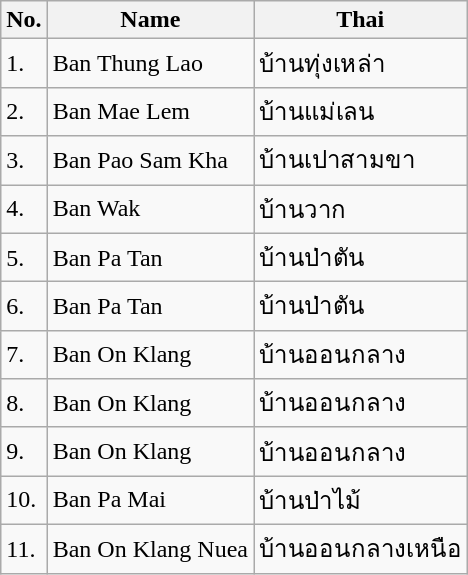<table class="wikitable sortable">
<tr>
<th>No.</th>
<th>Name</th>
<th>Thai</th>
</tr>
<tr>
<td>1.</td>
<td>Ban Thung Lao</td>
<td>บ้านทุ่งเหล่า</td>
</tr>
<tr>
<td>2.</td>
<td>Ban Mae Lem</td>
<td>บ้านแม่เลน</td>
</tr>
<tr>
<td>3.</td>
<td>Ban Pao Sam Kha</td>
<td>บ้านเปาสามขา</td>
</tr>
<tr>
<td>4.</td>
<td>Ban Wak</td>
<td>บ้านวาก</td>
</tr>
<tr>
<td>5.</td>
<td>Ban Pa Tan</td>
<td>บ้านป่าตัน</td>
</tr>
<tr>
<td>6.</td>
<td>Ban Pa Tan</td>
<td>บ้านป่าตัน</td>
</tr>
<tr>
<td>7.</td>
<td>Ban On Klang</td>
<td>บ้านออนกลาง</td>
</tr>
<tr>
<td>8.</td>
<td>Ban On Klang</td>
<td>บ้านออนกลาง</td>
</tr>
<tr>
<td>9.</td>
<td>Ban On Klang</td>
<td>บ้านออนกลาง</td>
</tr>
<tr>
<td>10.</td>
<td>Ban Pa Mai</td>
<td>บ้านป่าไม้</td>
</tr>
<tr>
<td>11.</td>
<td>Ban On Klang Nuea</td>
<td>บ้านออนกลางเหนือ</td>
</tr>
</table>
